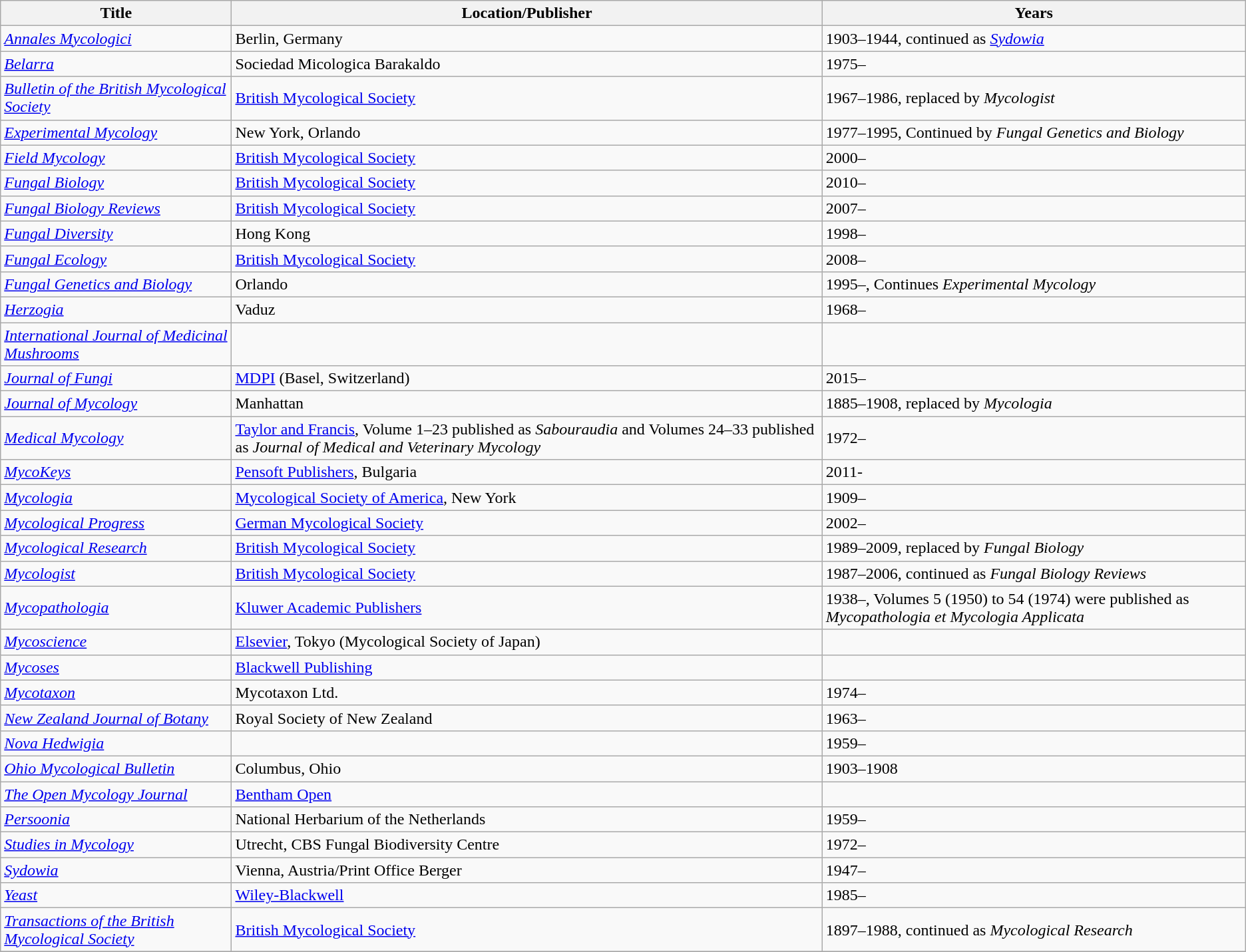<table class="wikitable sortable">
<tr>
<th>Title</th>
<th>Location/Publisher</th>
<th>Years</th>
</tr>
<tr>
<td><em><a href='#'>Annales Mycologici</a></em></td>
<td>Berlin, Germany</td>
<td>1903–1944, continued as <em><a href='#'>Sydowia</a></em></td>
</tr>
<tr>
<td><em><a href='#'>Belarra</a></em></td>
<td>Sociedad Micologica Barakaldo</td>
<td>1975–</td>
</tr>
<tr>
<td><em><a href='#'>Bulletin of the British Mycological Society</a></em></td>
<td><a href='#'>British Mycological Society</a></td>
<td>1967–1986, replaced by <em>Mycologist</em></td>
</tr>
<tr>
<td><em><a href='#'>Experimental Mycology</a></em></td>
<td>New York, Orlando</td>
<td>1977–1995, Continued by <em>Fungal Genetics and Biology</em></td>
</tr>
<tr>
<td><em><a href='#'>Field Mycology</a></em></td>
<td><a href='#'>British Mycological Society</a></td>
<td>2000–</td>
</tr>
<tr>
<td><em><a href='#'>Fungal Biology</a></em></td>
<td><a href='#'>British Mycological Society</a></td>
<td>2010–</td>
</tr>
<tr>
<td><em><a href='#'>Fungal Biology Reviews</a></em></td>
<td><a href='#'>British Mycological Society</a></td>
<td>2007–</td>
</tr>
<tr>
<td><em><a href='#'>Fungal Diversity</a></em></td>
<td>Hong Kong</td>
<td>1998–</td>
</tr>
<tr>
<td><em><a href='#'>Fungal Ecology</a></em></td>
<td><a href='#'>British Mycological Society</a></td>
<td>2008–</td>
</tr>
<tr>
<td><em><a href='#'>Fungal Genetics and Biology</a></em></td>
<td>Orlando</td>
<td>1995–, Continues <em>Experimental Mycology</em></td>
</tr>
<tr>
<td><em><a href='#'>Herzogia</a></em></td>
<td>Vaduz</td>
<td>1968–</td>
</tr>
<tr>
<td><em><a href='#'>International Journal of Medicinal Mushrooms</a></em></td>
<td></td>
<td></td>
</tr>
<tr>
<td><em><a href='#'>Journal of Fungi</a></em></td>
<td><a href='#'>MDPI</a> (Basel, Switzerland)</td>
<td>2015–</td>
</tr>
<tr>
<td><em><a href='#'>Journal of Mycology</a></em></td>
<td>Manhattan</td>
<td>1885–1908, replaced by <em>Mycologia</em></td>
</tr>
<tr>
<td><em><a href='#'>Medical Mycology</a></em></td>
<td><a href='#'>Taylor and Francis</a>, Volume 1–23 published as <em>Sabouraudia</em> and Volumes 24–33 published as <em>Journal of Medical and Veterinary Mycology</em></td>
<td>1972–</td>
</tr>
<tr>
<td><em><a href='#'>MycoKeys</a></em></td>
<td><a href='#'>Pensoft Publishers</a>, Bulgaria</td>
<td>2011-</td>
</tr>
<tr>
<td><em><a href='#'>Mycologia</a></em></td>
<td><a href='#'>Mycological Society of America</a>, New York</td>
<td>1909–</td>
</tr>
<tr>
<td><em><a href='#'>Mycological Progress</a></em></td>
<td><a href='#'>German Mycological Society</a></td>
<td>2002–</td>
</tr>
<tr>
<td><em><a href='#'>Mycological Research</a></em></td>
<td><a href='#'>British Mycological Society</a></td>
<td>1989–2009, replaced by <em>Fungal Biology</em></td>
</tr>
<tr>
<td><em><a href='#'>Mycologist</a></em></td>
<td><a href='#'>British Mycological Society</a></td>
<td>1987–2006, continued as <em>Fungal Biology Reviews</em></td>
</tr>
<tr>
<td><em><a href='#'>Mycopathologia</a></em></td>
<td><a href='#'>Kluwer Academic Publishers</a></td>
<td>1938–, Volumes 5 (1950) to 54 (1974) were published as <em>Mycopathologia et Mycologia Applicata</em></td>
</tr>
<tr>
<td><em><a href='#'>Mycoscience</a></em></td>
<td><a href='#'>Elsevier</a>, Tokyo (Mycological Society of Japan)</td>
<td></td>
</tr>
<tr>
<td><em><a href='#'>Mycoses</a></em></td>
<td><a href='#'>Blackwell Publishing</a></td>
<td></td>
</tr>
<tr>
<td><em><a href='#'>Mycotaxon</a></em></td>
<td>Mycotaxon Ltd.</td>
<td>1974–</td>
</tr>
<tr>
<td><em><a href='#'>New Zealand Journal of Botany</a></em></td>
<td>Royal Society of New Zealand</td>
<td>1963–</td>
</tr>
<tr>
<td><em><a href='#'>Nova Hedwigia</a></em></td>
<td></td>
<td>1959–</td>
</tr>
<tr>
<td><em><a href='#'>Ohio Mycological Bulletin</a></em></td>
<td>Columbus, Ohio</td>
<td>1903–1908</td>
</tr>
<tr>
<td><em><a href='#'>The Open Mycology Journal</a></em></td>
<td><a href='#'>Bentham Open</a></td>
<td></td>
</tr>
<tr>
<td><em><a href='#'>Persoonia</a></em></td>
<td>National Herbarium of the Netherlands</td>
<td>1959–</td>
</tr>
<tr>
<td><em><a href='#'>Studies in Mycology</a></em></td>
<td>Utrecht, CBS Fungal Biodiversity Centre</td>
<td>1972–</td>
</tr>
<tr>
<td><em><a href='#'>Sydowia</a></em></td>
<td>Vienna, Austria/Print Office Berger</td>
<td>1947–</td>
</tr>
<tr>
<td><em><a href='#'>Yeast</a></em></td>
<td><a href='#'>Wiley-Blackwell</a></td>
<td>1985–</td>
</tr>
<tr>
<td><em><a href='#'>Transactions of the British Mycological Society</a></em></td>
<td><a href='#'>British Mycological Society</a></td>
<td>1897–1988, continued as <em>Mycological Research</em></td>
</tr>
<tr>
</tr>
</table>
